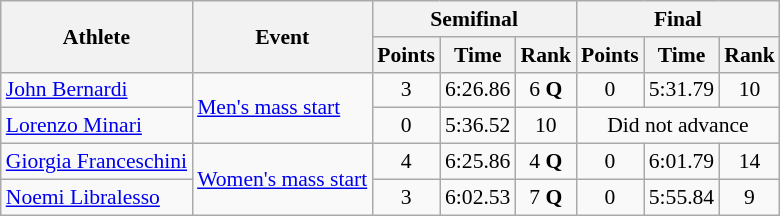<table class="wikitable" style="font-size:90%">
<tr>
<th rowspan=2>Athlete</th>
<th rowspan=2>Event</th>
<th colspan=3>Semifinal</th>
<th colspan=3>Final</th>
</tr>
<tr>
<th>Points</th>
<th>Time</th>
<th>Rank</th>
<th>Points</th>
<th>Time</th>
<th>Rank</th>
</tr>
<tr align=center>
<td align=left><a href='#'>John Bernardi</a></td>
<td align=left rowspan=2><a href='#'>Men's mass start</a></td>
<td>3</td>
<td>6:26.86</td>
<td>6 <strong>Q</strong></td>
<td>0</td>
<td>5:31.79</td>
<td>10</td>
</tr>
<tr align=center>
<td align=left><a href='#'>Lorenzo Minari</a></td>
<td>0</td>
<td>5:36.52</td>
<td>10</td>
<td colspan=3>Did not advance</td>
</tr>
<tr align=center>
<td align=left><a href='#'>Giorgia Franceschini</a></td>
<td align=left rowspan=2><a href='#'>Women's mass start</a></td>
<td>4</td>
<td>6:25.86</td>
<td>4 <strong>Q</strong></td>
<td>0</td>
<td>6:01.79</td>
<td>14</td>
</tr>
<tr align=center>
<td align=left><a href='#'>Noemi Libralesso</a></td>
<td>3</td>
<td>6:02.53</td>
<td>7 <strong>Q</strong></td>
<td>0</td>
<td>5:55.84</td>
<td>9</td>
</tr>
</table>
